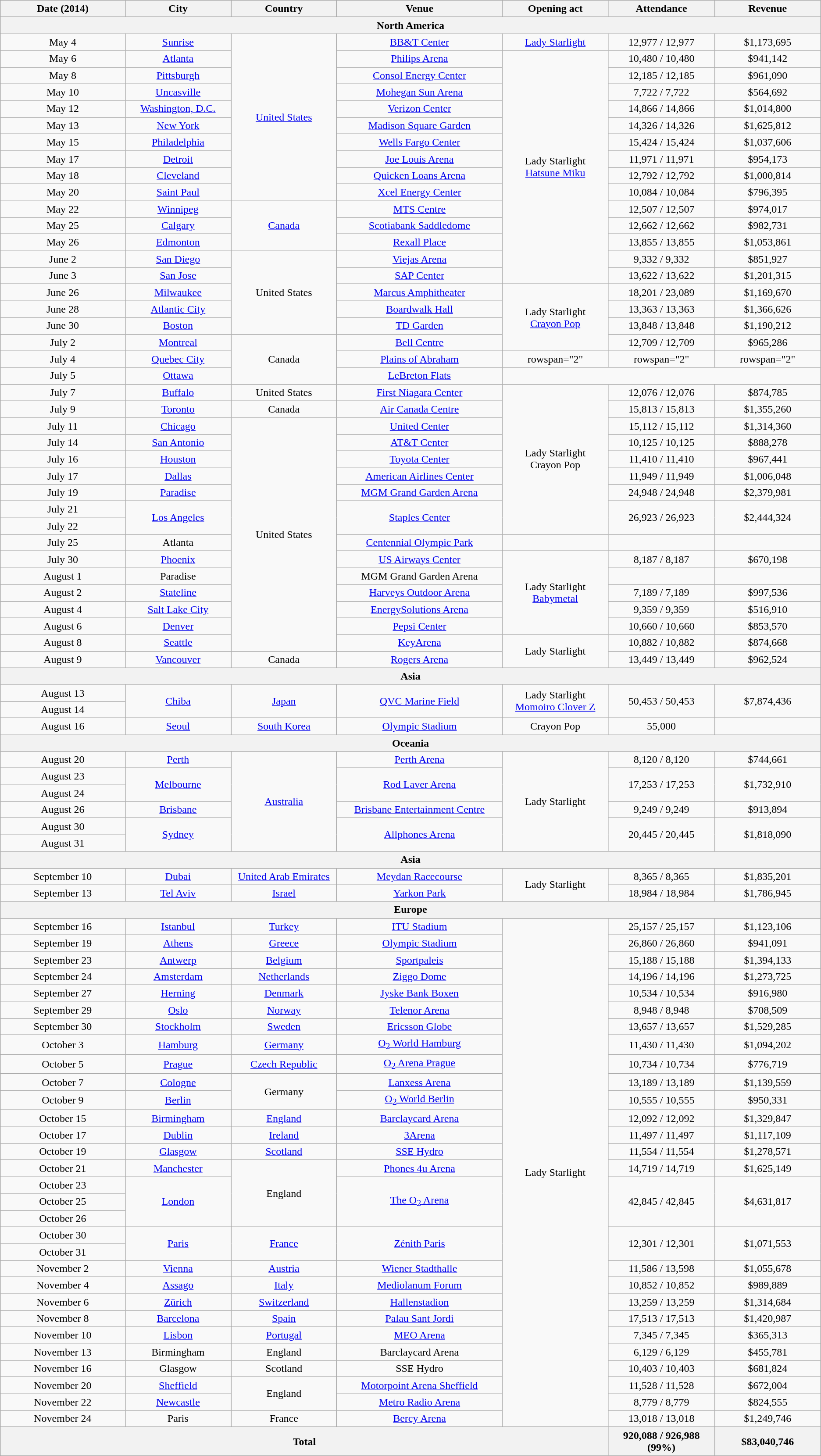<table class="wikitable plainrowheaders" style="text-align:center;">
<tr>
<th scope="col" style="width:12em;">Date (2014)</th>
<th scope="col" style="width:10em;">City</th>
<th scope="col" style="width:10em;">Country</th>
<th scope="col" style="width:16em;">Venue</th>
<th scope="col" style="width:10em;">Opening act</th>
<th scope="col" style="width:10em;">Attendance</th>
<th scope="col" style="width:10em;">Revenue</th>
</tr>
<tr>
<th colspan="7">North America</th>
</tr>
<tr>
<td>May 4</td>
<td><a href='#'>Sunrise</a></td>
<td rowspan="10"><a href='#'>United States</a></td>
<td><a href='#'>BB&T Center</a></td>
<td><a href='#'>Lady Starlight</a></td>
<td>12,977 / 12,977</td>
<td>$1,173,695</td>
</tr>
<tr>
<td>May 6</td>
<td><a href='#'>Atlanta</a></td>
<td><a href='#'>Philips Arena</a></td>
<td rowspan="14">Lady Starlight<br><a href='#'>Hatsune Miku</a></td>
<td>10,480 / 10,480</td>
<td>$941,142</td>
</tr>
<tr>
<td>May 8</td>
<td><a href='#'>Pittsburgh</a></td>
<td><a href='#'>Consol Energy Center</a></td>
<td>12,185 / 12,185</td>
<td>$961,090</td>
</tr>
<tr>
<td>May 10</td>
<td><a href='#'>Uncasville</a></td>
<td><a href='#'>Mohegan Sun Arena</a></td>
<td>7,722 / 7,722</td>
<td>$564,692</td>
</tr>
<tr>
<td>May 12</td>
<td><a href='#'>Washington, D.C.</a></td>
<td><a href='#'>Verizon Center</a></td>
<td>14,866 / 14,866</td>
<td>$1,014,800</td>
</tr>
<tr>
<td>May 13</td>
<td><a href='#'>New York</a></td>
<td><a href='#'>Madison Square Garden</a></td>
<td>14,326 / 14,326</td>
<td>$1,625,812</td>
</tr>
<tr>
<td>May 15</td>
<td><a href='#'>Philadelphia</a></td>
<td><a href='#'>Wells Fargo Center</a></td>
<td>15,424 / 15,424</td>
<td>$1,037,606</td>
</tr>
<tr>
<td>May 17</td>
<td><a href='#'>Detroit</a></td>
<td><a href='#'>Joe Louis Arena</a></td>
<td>11,971 / 11,971</td>
<td>$954,173</td>
</tr>
<tr>
<td>May 18</td>
<td><a href='#'>Cleveland</a></td>
<td><a href='#'>Quicken Loans Arena</a></td>
<td>12,792 / 12,792</td>
<td>$1,000,814</td>
</tr>
<tr>
<td>May 20</td>
<td><a href='#'>Saint Paul</a></td>
<td><a href='#'>Xcel Energy Center</a></td>
<td>10,084 / 10,084</td>
<td>$796,395</td>
</tr>
<tr>
<td>May 22</td>
<td><a href='#'>Winnipeg</a></td>
<td rowspan="3"><a href='#'>Canada</a></td>
<td><a href='#'>MTS Centre</a></td>
<td>12,507 / 12,507</td>
<td>$974,017</td>
</tr>
<tr>
<td>May 25</td>
<td><a href='#'>Calgary</a></td>
<td><a href='#'>Scotiabank Saddledome</a></td>
<td>12,662 / 12,662</td>
<td>$982,731</td>
</tr>
<tr>
<td>May 26</td>
<td><a href='#'>Edmonton</a></td>
<td><a href='#'>Rexall Place</a></td>
<td>13,855 / 13,855</td>
<td>$1,053,861</td>
</tr>
<tr>
<td>June 2</td>
<td><a href='#'>San Diego</a></td>
<td rowspan="5">United States</td>
<td><a href='#'>Viejas Arena</a></td>
<td>9,332 / 9,332</td>
<td>$851,927</td>
</tr>
<tr>
<td>June 3</td>
<td><a href='#'>San Jose</a></td>
<td><a href='#'>SAP Center</a></td>
<td>13,622 / 13,622</td>
<td>$1,201,315</td>
</tr>
<tr>
<td>June 26</td>
<td><a href='#'>Milwaukee</a></td>
<td><a href='#'>Marcus Amphitheater</a></td>
<td rowspan="4">Lady Starlight<br><a href='#'>Crayon Pop</a></td>
<td>18,201 / 23,089</td>
<td>$1,169,670</td>
</tr>
<tr>
<td>June 28</td>
<td><a href='#'>Atlantic City</a></td>
<td><a href='#'>Boardwalk Hall</a></td>
<td>13,363 / 13,363</td>
<td>$1,366,626</td>
</tr>
<tr>
<td>June 30</td>
<td><a href='#'>Boston</a></td>
<td><a href='#'>TD Garden</a></td>
<td>13,848 / 13,848</td>
<td>$1,190,212</td>
</tr>
<tr>
<td>July 2</td>
<td><a href='#'>Montreal</a></td>
<td rowspan="3">Canada</td>
<td><a href='#'>Bell Centre</a></td>
<td>12,709 / 12,709</td>
<td>$965,286</td>
</tr>
<tr>
<td>July 4</td>
<td><a href='#'>Quebec City</a></td>
<td><a href='#'>Plains of Abraham</a></td>
<td>rowspan="2" </td>
<td>rowspan="2" </td>
<td>rowspan="2" </td>
</tr>
<tr>
<td>July 5</td>
<td><a href='#'>Ottawa</a></td>
<td><a href='#'>LeBreton Flats</a></td>
</tr>
<tr>
<td>July 7</td>
<td><a href='#'>Buffalo</a></td>
<td>United States</td>
<td><a href='#'>First Niagara Center</a></td>
<td rowspan="9">Lady Starlight<br>Crayon Pop</td>
<td>12,076 / 12,076</td>
<td>$874,785</td>
</tr>
<tr>
<td>July 9</td>
<td><a href='#'>Toronto</a></td>
<td>Canada</td>
<td><a href='#'>Air Canada Centre</a></td>
<td>15,813 / 15,813</td>
<td>$1,355,260</td>
</tr>
<tr>
<td>July 11</td>
<td><a href='#'>Chicago</a></td>
<td rowspan="14">United States</td>
<td><a href='#'>United Center</a></td>
<td>15,112 / 15,112</td>
<td>$1,314,360</td>
</tr>
<tr>
<td>July 14</td>
<td><a href='#'>San Antonio</a></td>
<td><a href='#'>AT&T Center</a></td>
<td>10,125 / 10,125</td>
<td>$888,278</td>
</tr>
<tr>
<td>July 16</td>
<td><a href='#'>Houston</a></td>
<td><a href='#'>Toyota Center</a></td>
<td>11,410 / 11,410</td>
<td>$967,441</td>
</tr>
<tr>
<td>July 17</td>
<td><a href='#'>Dallas</a></td>
<td><a href='#'>American Airlines Center</a></td>
<td>11,949 / 11,949</td>
<td>$1,006,048</td>
</tr>
<tr>
<td>July 19</td>
<td><a href='#'>Paradise</a></td>
<td><a href='#'>MGM Grand Garden Arena</a></td>
<td>24,948 / 24,948</td>
<td>$2,379,981</td>
</tr>
<tr>
<td>July 21</td>
<td rowspan="2"><a href='#'>Los Angeles</a></td>
<td rowspan="2"><a href='#'>Staples Center</a></td>
<td rowspan="2">26,923 / 26,923</td>
<td rowspan="2">$2,444,324</td>
</tr>
<tr>
<td>July 22</td>
</tr>
<tr>
<td>July 25</td>
<td>Atlanta</td>
<td><a href='#'>Centennial Olympic Park</a></td>
<td></td>
<td></td>
<td></td>
</tr>
<tr>
<td>July 30</td>
<td><a href='#'>Phoenix</a></td>
<td><a href='#'>US Airways Center</a></td>
<td rowspan="5">Lady Starlight<br><a href='#'>Babymetal</a></td>
<td>8,187 / 8,187</td>
<td>$670,198</td>
</tr>
<tr>
<td>August 1</td>
<td>Paradise</td>
<td>MGM Grand Garden Arena</td>
<td></td>
<td></td>
</tr>
<tr>
<td>August 2</td>
<td><a href='#'>Stateline</a></td>
<td><a href='#'>Harveys Outdoor Arena</a></td>
<td>7,189 / 7,189</td>
<td>$997,536</td>
</tr>
<tr>
<td>August 4</td>
<td><a href='#'>Salt Lake City</a></td>
<td><a href='#'>EnergySolutions Arena</a></td>
<td>9,359 / 9,359</td>
<td>$516,910</td>
</tr>
<tr>
<td>August 6</td>
<td><a href='#'>Denver</a></td>
<td><a href='#'>Pepsi Center</a></td>
<td>10,660 / 10,660</td>
<td>$853,570</td>
</tr>
<tr>
<td>August 8</td>
<td><a href='#'>Seattle</a></td>
<td><a href='#'>KeyArena</a></td>
<td rowspan="2">Lady Starlight</td>
<td>10,882 / 10,882</td>
<td>$874,668</td>
</tr>
<tr>
<td>August 9</td>
<td><a href='#'>Vancouver</a></td>
<td>Canada</td>
<td><a href='#'>Rogers Arena</a></td>
<td>13,449 / 13,449</td>
<td>$962,524</td>
</tr>
<tr>
<th colspan="7">Asia</th>
</tr>
<tr>
<td>August 13</td>
<td rowspan="2"><a href='#'>Chiba</a></td>
<td rowspan="2"><a href='#'>Japan</a></td>
<td rowspan="2"><a href='#'>QVC Marine Field</a></td>
<td rowspan="2">Lady Starlight<br><a href='#'>Momoiro Clover Z</a></td>
<td rowspan="2">50,453 / 50,453</td>
<td rowspan="2">$7,874,436</td>
</tr>
<tr>
<td>August 14</td>
</tr>
<tr>
<td>August 16</td>
<td><a href='#'>Seoul</a></td>
<td><a href='#'>South Korea</a></td>
<td><a href='#'>Olympic Stadium</a></td>
<td>Crayon Pop</td>
<td>55,000</td>
<td></td>
</tr>
<tr>
<th colspan="7">Oceania</th>
</tr>
<tr>
<td>August 20</td>
<td><a href='#'>Perth</a></td>
<td rowspan="6"><a href='#'>Australia</a></td>
<td><a href='#'>Perth Arena</a></td>
<td rowspan="6">Lady Starlight</td>
<td>8,120 / 8,120</td>
<td>$744,661</td>
</tr>
<tr>
<td>August 23</td>
<td rowspan="2"><a href='#'>Melbourne</a></td>
<td rowspan="2"><a href='#'>Rod Laver Arena</a></td>
<td rowspan="2">17,253 / 17,253</td>
<td rowspan="2">$1,732,910</td>
</tr>
<tr>
<td>August 24</td>
</tr>
<tr>
<td>August 26</td>
<td><a href='#'>Brisbane</a></td>
<td><a href='#'>Brisbane Entertainment Centre</a></td>
<td>9,249 / 9,249</td>
<td>$913,894</td>
</tr>
<tr>
<td>August 30</td>
<td rowspan="2"><a href='#'>Sydney</a></td>
<td rowspan="2"><a href='#'>Allphones Arena</a></td>
<td rowspan="2">20,445 / 20,445</td>
<td rowspan="2">$1,818,090</td>
</tr>
<tr>
<td>August 31</td>
</tr>
<tr>
<th colspan="7">Asia</th>
</tr>
<tr>
<td>September 10</td>
<td><a href='#'>Dubai</a></td>
<td><a href='#'>United Arab Emirates</a></td>
<td><a href='#'>Meydan Racecourse</a></td>
<td rowspan="2">Lady Starlight</td>
<td>8,365 / 8,365</td>
<td>$1,835,201</td>
</tr>
<tr>
<td>September 13</td>
<td><a href='#'>Tel Aviv</a></td>
<td><a href='#'>Israel</a></td>
<td><a href='#'>Yarkon Park</a></td>
<td>18,984 / 18,984</td>
<td>$1,786,945</td>
</tr>
<tr>
<th colspan="7">Europe</th>
</tr>
<tr>
<td>September 16</td>
<td><a href='#'>Istanbul</a></td>
<td><a href='#'>Turkey</a></td>
<td><a href='#'>ITU Stadium</a></td>
<td rowspan="30">Lady Starlight</td>
<td>25,157 / 25,157</td>
<td>$1,123,106</td>
</tr>
<tr>
<td>September 19</td>
<td><a href='#'>Athens</a></td>
<td><a href='#'>Greece</a></td>
<td><a href='#'>Olympic Stadium</a></td>
<td>26,860 / 26,860</td>
<td>$941,091</td>
</tr>
<tr>
<td>September 23</td>
<td><a href='#'>Antwerp</a></td>
<td><a href='#'>Belgium</a></td>
<td><a href='#'>Sportpaleis</a></td>
<td>15,188 / 15,188</td>
<td>$1,394,133</td>
</tr>
<tr>
<td>September 24</td>
<td><a href='#'>Amsterdam</a></td>
<td><a href='#'>Netherlands</a></td>
<td><a href='#'>Ziggo Dome</a></td>
<td>14,196 / 14,196</td>
<td>$1,273,725</td>
</tr>
<tr>
<td>September 27</td>
<td><a href='#'>Herning</a></td>
<td><a href='#'>Denmark</a></td>
<td><a href='#'>Jyske Bank Boxen</a></td>
<td>10,534 / 10,534</td>
<td>$916,980</td>
</tr>
<tr>
<td>September 29</td>
<td><a href='#'>Oslo</a></td>
<td><a href='#'>Norway</a></td>
<td><a href='#'>Telenor Arena</a></td>
<td>8,948 / 8,948</td>
<td>$708,509</td>
</tr>
<tr>
<td>September 30</td>
<td><a href='#'>Stockholm</a></td>
<td><a href='#'>Sweden</a></td>
<td><a href='#'>Ericsson Globe</a></td>
<td>13,657 / 13,657</td>
<td>$1,529,285</td>
</tr>
<tr>
<td>October 3</td>
<td><a href='#'>Hamburg</a></td>
<td><a href='#'>Germany</a></td>
<td><a href='#'>O<sub>2</sub> World Hamburg</a></td>
<td>11,430 / 11,430</td>
<td>$1,094,202</td>
</tr>
<tr>
<td>October 5</td>
<td><a href='#'>Prague</a></td>
<td><a href='#'>Czech Republic</a></td>
<td><a href='#'>O<sub>2</sub> Arena Prague</a></td>
<td>10,734 / 10,734</td>
<td>$776,719</td>
</tr>
<tr>
<td>October 7</td>
<td><a href='#'>Cologne</a></td>
<td rowspan="2">Germany</td>
<td><a href='#'>Lanxess Arena</a></td>
<td>13,189 / 13,189</td>
<td>$1,139,559</td>
</tr>
<tr>
<td>October 9</td>
<td><a href='#'>Berlin</a></td>
<td><a href='#'>O<sub>2</sub> World Berlin</a></td>
<td>10,555 / 10,555</td>
<td>$950,331</td>
</tr>
<tr>
<td>October 15</td>
<td><a href='#'>Birmingham</a></td>
<td><a href='#'>England</a></td>
<td><a href='#'>Barclaycard Arena</a></td>
<td>12,092 / 12,092</td>
<td>$1,329,847</td>
</tr>
<tr>
<td>October 17</td>
<td><a href='#'>Dublin</a></td>
<td><a href='#'>Ireland</a></td>
<td><a href='#'>3Arena</a></td>
<td>11,497 / 11,497</td>
<td>$1,117,109</td>
</tr>
<tr>
<td>October 19</td>
<td><a href='#'>Glasgow</a></td>
<td><a href='#'>Scotland</a></td>
<td><a href='#'>SSE Hydro</a></td>
<td>11,554 / 11,554</td>
<td>$1,278,571</td>
</tr>
<tr>
<td>October 21</td>
<td><a href='#'>Manchester</a></td>
<td rowspan="4">England</td>
<td><a href='#'>Phones 4u Arena</a></td>
<td>14,719 / 14,719</td>
<td>$1,625,149</td>
</tr>
<tr>
<td>October 23</td>
<td rowspan="3"><a href='#'>London</a></td>
<td rowspan="3"><a href='#'>The O<sub>2</sub> Arena</a></td>
<td rowspan="3">42,845 / 42,845</td>
<td rowspan="3">$4,631,817</td>
</tr>
<tr>
<td>October 25</td>
</tr>
<tr>
<td>October 26</td>
</tr>
<tr>
<td>October 30</td>
<td rowspan="2"><a href='#'>Paris</a></td>
<td rowspan="2"><a href='#'>France</a></td>
<td rowspan="2"><a href='#'>Zénith Paris</a></td>
<td rowspan="2">12,301 / 12,301</td>
<td rowspan="2">$1,071,553</td>
</tr>
<tr>
<td>October 31</td>
</tr>
<tr>
<td>November 2</td>
<td><a href='#'>Vienna</a></td>
<td><a href='#'>Austria</a></td>
<td><a href='#'>Wiener Stadthalle</a></td>
<td>11,586 / 13,598</td>
<td>$1,055,678</td>
</tr>
<tr>
<td>November 4</td>
<td><a href='#'>Assago</a></td>
<td><a href='#'>Italy</a></td>
<td><a href='#'>Mediolanum Forum</a></td>
<td>10,852 / 10,852</td>
<td>$989,889</td>
</tr>
<tr>
<td>November 6</td>
<td><a href='#'>Zürich</a></td>
<td><a href='#'>Switzerland</a></td>
<td><a href='#'>Hallenstadion</a></td>
<td>13,259 / 13,259</td>
<td>$1,314,684</td>
</tr>
<tr>
<td>November 8</td>
<td><a href='#'>Barcelona</a></td>
<td><a href='#'>Spain</a></td>
<td><a href='#'>Palau Sant Jordi</a></td>
<td>17,513 / 17,513</td>
<td>$1,420,987</td>
</tr>
<tr>
<td>November 10</td>
<td><a href='#'>Lisbon</a></td>
<td><a href='#'>Portugal</a></td>
<td><a href='#'>MEO Arena</a></td>
<td>7,345 / 7,345</td>
<td>$365,313</td>
</tr>
<tr>
<td>November 13</td>
<td>Birmingham</td>
<td>England</td>
<td>Barclaycard Arena</td>
<td>6,129 / 6,129</td>
<td>$455,781</td>
</tr>
<tr>
<td>November 16</td>
<td>Glasgow</td>
<td>Scotland</td>
<td>SSE Hydro</td>
<td>10,403 / 10,403</td>
<td>$681,824</td>
</tr>
<tr>
<td>November 20</td>
<td><a href='#'>Sheffield</a></td>
<td rowspan="2">England</td>
<td><a href='#'>Motorpoint Arena Sheffield</a></td>
<td>11,528 / 11,528</td>
<td>$672,004</td>
</tr>
<tr>
<td>November 22</td>
<td><a href='#'>Newcastle</a></td>
<td><a href='#'>Metro Radio Arena</a></td>
<td>8,779 / 8,779</td>
<td>$824,555</td>
</tr>
<tr>
<td>November 24</td>
<td>Paris</td>
<td>France</td>
<td><a href='#'>Bercy Arena</a></td>
<td>13,018 / 13,018</td>
<td>$1,249,746</td>
</tr>
<tr>
<th colspan="5">Total</th>
<th>920,088 / 926,988 (99%)</th>
<th>$83,040,746</th>
</tr>
</table>
